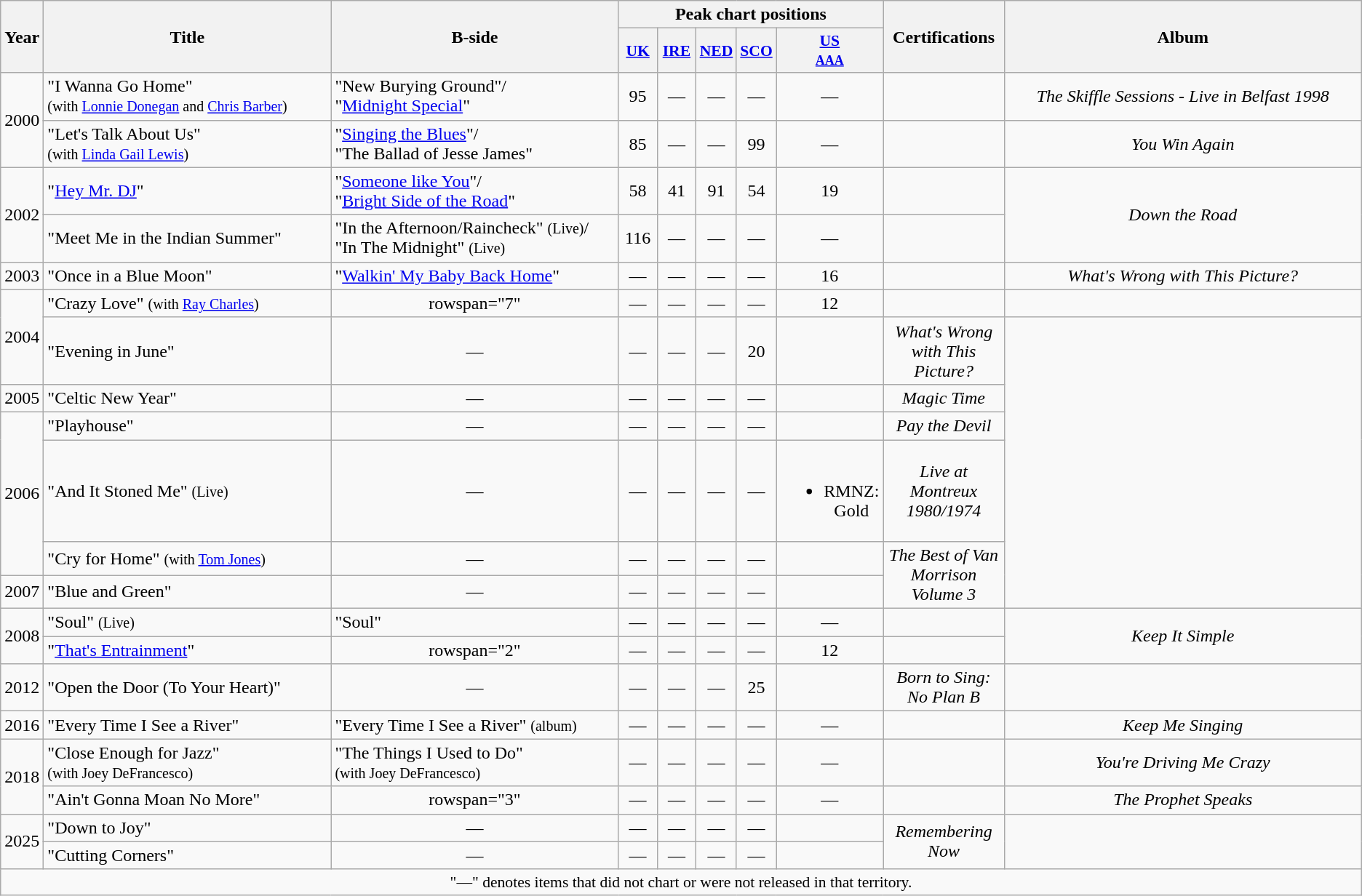<table class="wikitable" style="text-align:center;">
<tr>
<th rowspan="2" style="width:2em;">Year</th>
<th rowspan="2" style="width:16em;">Title</th>
<th rowspan="2" style="width:16em;">B-side</th>
<th colspan="5">Peak chart positions</th>
<th rowspan="2">Certifications</th>
<th rowspan="2" style="width:20em;">Album</th>
</tr>
<tr>
<th style="width:2em;font-size:90%;"><a href='#'>UK</a><br></th>
<th style="width:2em;font-size:90%;"><a href='#'>IRE</a><br></th>
<th style="width:2em;font-size:90%;"><a href='#'>NED</a><br></th>
<th style="width:2em;font-size:90%;"><a href='#'>SCO</a><br></th>
<th style="width:2em;font-size:90%;"><a href='#'>US<br><small>AAA</small></a><br></th>
</tr>
<tr>
<td rowspan="2">2000</td>
<td style="text-align:left;">"I Wanna Go Home"<br><small>(with <a href='#'>Lonnie Donegan</a> and <a href='#'>Chris Barber</a>)</small></td>
<td style="text-align:left;">"New Burying Ground"/<br>"<a href='#'>Midnight Special</a>"</td>
<td>95</td>
<td>—</td>
<td>—</td>
<td>—</td>
<td>—</td>
<td></td>
<td><em>The Skiffle Sessions - Live in Belfast 1998</em></td>
</tr>
<tr>
<td style="text-align:left;">"Let's Talk About Us"<br><small>(with <a href='#'>Linda Gail Lewis</a>)</small></td>
<td style="text-align:left;">"<a href='#'>Singing the Blues</a>"/<br>"The Ballad of Jesse James"</td>
<td>85</td>
<td>—</td>
<td>—</td>
<td>99</td>
<td>—</td>
<td></td>
<td><em>You Win Again</em></td>
</tr>
<tr>
<td rowspan="2">2002</td>
<td style="text-align:left;">"<a href='#'>Hey Mr. DJ</a>"</td>
<td style="text-align:left;">"<a href='#'>Someone like You</a>"/<br>"<a href='#'>Bright Side of the Road</a>"</td>
<td>58</td>
<td>41</td>
<td>91</td>
<td>54</td>
<td>19</td>
<td></td>
<td rowspan="2"><em>Down the Road</em></td>
</tr>
<tr>
<td style="text-align:left;">"Meet Me in the Indian Summer"</td>
<td style="text-align:left;">"In the Afternoon/Raincheck" <small>(Live)</small>/<br>"In The Midnight" <small>(Live)</small></td>
<td>116</td>
<td>—</td>
<td>—</td>
<td>—</td>
<td>—</td>
<td></td>
</tr>
<tr>
<td>2003</td>
<td style="text-align:left;">"Once in a Blue Moon"</td>
<td style="text-align:left;">"<a href='#'>Walkin' My Baby Back Home</a>"</td>
<td>—</td>
<td>—</td>
<td>—</td>
<td>—</td>
<td>16</td>
<td></td>
<td><em>What's Wrong with This Picture?</em></td>
</tr>
<tr>
<td rowspan="2">2004</td>
<td style="text-align:left;">"Crazy Love" <small>(with <a href='#'>Ray Charles</a>)</small></td>
<td>rowspan="7" </td>
<td>—</td>
<td>—</td>
<td>—</td>
<td>—</td>
<td>12</td>
<td></td>
<td></td>
</tr>
<tr>
<td style="text-align:left;">"Evening in June"</td>
<td>—</td>
<td>—</td>
<td>—</td>
<td>—</td>
<td>20</td>
<td></td>
<td><em>What's Wrong with This Picture?</em></td>
</tr>
<tr>
<td>2005</td>
<td style="text-align:left;">"Celtic New Year"</td>
<td>—</td>
<td>—</td>
<td>—</td>
<td>—</td>
<td>—</td>
<td></td>
<td><em>Magic Time</em></td>
</tr>
<tr>
<td rowspan="3">2006</td>
<td style="text-align:left;">"Playhouse"</td>
<td>—</td>
<td>—</td>
<td>—</td>
<td>—</td>
<td>—</td>
<td></td>
<td><em>Pay the Devil</em></td>
</tr>
<tr>
<td style="text-align:left;">"And It Stoned Me" <small>(Live)</small></td>
<td>—</td>
<td>—</td>
<td>—</td>
<td>—</td>
<td>—</td>
<td><br><ul><li>RMNZ: Gold</li></ul></td>
<td><em>Live at Montreux 1980/1974</em></td>
</tr>
<tr>
<td style="text-align:left;">"Cry for Home" <small>(with <a href='#'>Tom Jones</a>)</small></td>
<td>—</td>
<td>—</td>
<td>—</td>
<td>—</td>
<td>—</td>
<td></td>
<td rowspan="2"><em>The Best of Van Morrison Volume 3</em></td>
</tr>
<tr>
<td>2007</td>
<td style="text-align:left;">"Blue and Green"</td>
<td>—</td>
<td>—</td>
<td>—</td>
<td>—</td>
<td>—</td>
<td></td>
</tr>
<tr>
<td rowspan="2">2008</td>
<td style="text-align:left;">"Soul" <small>(Live)</small></td>
<td style="text-align:left;">"Soul"</td>
<td>—</td>
<td>—</td>
<td>—</td>
<td>—</td>
<td>—</td>
<td></td>
<td rowspan="2"><em>Keep It Simple</em></td>
</tr>
<tr>
<td style="text-align:left;">"<a href='#'>That's Entrainment</a>"</td>
<td>rowspan="2" </td>
<td>—</td>
<td>—</td>
<td>—</td>
<td>—</td>
<td>12</td>
<td></td>
</tr>
<tr>
<td>2012</td>
<td style="text-align:left;">"Open the Door (To Your Heart)"</td>
<td>—</td>
<td>—</td>
<td>—</td>
<td>—</td>
<td>25</td>
<td></td>
<td><em>Born to Sing: No Plan B</em></td>
</tr>
<tr>
<td>2016</td>
<td style="text-align:left;">"Every Time I See a River"</td>
<td style="text-align:left;">"Every Time I See a River" <small>(album)</small></td>
<td>—</td>
<td>—</td>
<td>—</td>
<td>—</td>
<td>—</td>
<td></td>
<td><em>Keep Me Singing</em></td>
</tr>
<tr>
<td rowspan="2">2018</td>
<td style="text-align:left;">"Close Enough for Jazz"<br><small>(with Joey DeFrancesco)</small></td>
<td style="text-align:left;">"The Things I Used to Do"<br><small>(with Joey DeFrancesco)</small></td>
<td>—</td>
<td>—</td>
<td>—</td>
<td>—</td>
<td>—</td>
<td></td>
<td><em>You're Driving Me Crazy</em></td>
</tr>
<tr>
<td style="text-align:left;">"Ain't Gonna Moan No More"</td>
<td>rowspan="3" </td>
<td>—</td>
<td>—</td>
<td>—</td>
<td>—</td>
<td>—</td>
<td></td>
<td><em>The Prophet Speaks</em></td>
</tr>
<tr>
<td rowspan="2">2025</td>
<td style="text-align:left;">"Down to Joy"</td>
<td>—</td>
<td>—</td>
<td>—</td>
<td>—</td>
<td>—</td>
<td></td>
<td rowspan="2"><em>Remembering Now</em></td>
</tr>
<tr>
<td style="text-align:left;">"Cutting Corners"</td>
<td>—</td>
<td>—</td>
<td>—</td>
<td>—</td>
<td>—</td>
</tr>
<tr>
<td colspan="16" style="font-size:90%">"—" denotes items that did not chart or were not released in that territory.</td>
</tr>
</table>
